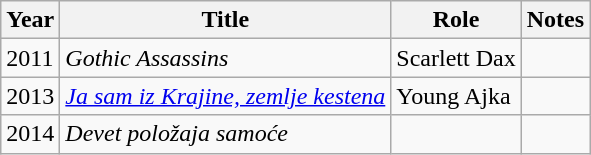<table class="wikitable sortable">
<tr>
<th>Year</th>
<th>Title</th>
<th>Role</th>
<th class="unsortable">Notes</th>
</tr>
<tr>
<td>2011</td>
<td><em>Gothic Assassins</em></td>
<td>Scarlett Dax</td>
<td></td>
</tr>
<tr>
<td>2013</td>
<td><em><a href='#'>Ja sam iz Krajine, zemlje kestena</a></em></td>
<td>Young Ajka</td>
<td></td>
</tr>
<tr>
<td>2014</td>
<td><em>Devet položaja samoće</em></td>
<td></td>
<td></td>
</tr>
</table>
